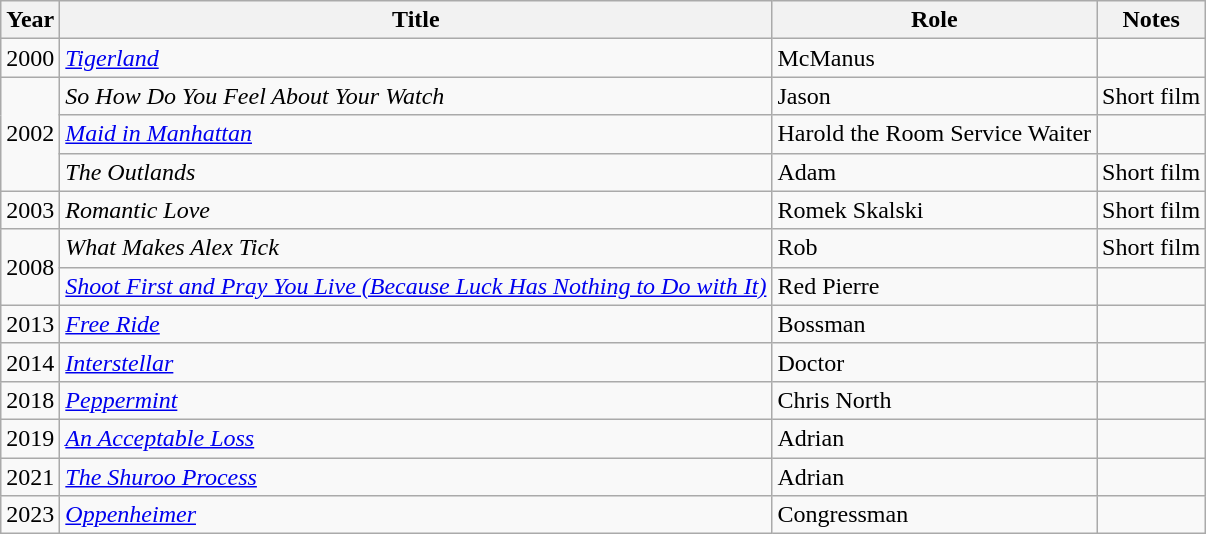<table class="wikitable sortable">
<tr>
<th>Year</th>
<th>Title</th>
<th>Role</th>
<th class="unsortable">Notes</th>
</tr>
<tr>
<td>2000</td>
<td><em><a href='#'>Tigerland</a></em></td>
<td>McManus</td>
<td></td>
</tr>
<tr>
<td rowspan="3">2002</td>
<td><em>So How Do You Feel About Your Watch</em></td>
<td>Jason</td>
<td>Short film</td>
</tr>
<tr>
<td><em><a href='#'>Maid in Manhattan</a></em></td>
<td>Harold the Room Service Waiter</td>
<td></td>
</tr>
<tr>
<td><em>The Outlands</em></td>
<td>Adam</td>
<td>Short film</td>
</tr>
<tr>
<td>2003</td>
<td><em>Romantic Love</em></td>
<td>Romek Skalski</td>
<td>Short film</td>
</tr>
<tr>
<td rowspan="2">2008</td>
<td><em>What Makes Alex Tick</em></td>
<td>Rob</td>
<td>Short film</td>
</tr>
<tr>
<td><em><a href='#'>Shoot First and Pray You Live (Because Luck Has Nothing to Do with It)</a></em></td>
<td>Red Pierre</td>
<td></td>
</tr>
<tr>
<td>2013</td>
<td><em><a href='#'>Free Ride</a></em></td>
<td>Bossman</td>
<td></td>
</tr>
<tr>
<td>2014</td>
<td><em><a href='#'>Interstellar</a></em></td>
<td>Doctor</td>
<td></td>
</tr>
<tr>
<td>2018</td>
<td><em><a href='#'>Peppermint</a></em></td>
<td>Chris North</td>
<td></td>
</tr>
<tr>
<td>2019</td>
<td><em><a href='#'>An Acceptable Loss</a></em></td>
<td>Adrian</td>
<td></td>
</tr>
<tr>
<td>2021</td>
<td><em><a href='#'>The Shuroo Process</a></em></td>
<td>Adrian</td>
<td></td>
</tr>
<tr>
<td>2023</td>
<td><em><a href='#'>Oppenheimer</a></em></td>
<td>Congressman</td>
<td></td>
</tr>
</table>
